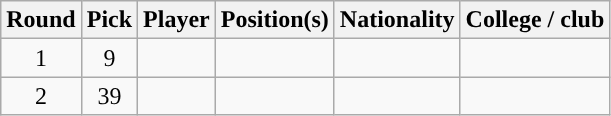<table class="wikitable sortable sortable">
<tr>
<th>Round</th>
<th>Pick</th>
<th>Player</th>
<th>Position(s)</th>
<th>Nationality</th>
<th>College / club</th>
</tr>
<tr style="text-align: center">
<td>1</td>
<td>9</td>
<td></td>
<td></td>
<td></td>
<td></td>
</tr>
<tr style="text-align: center">
<td>2</td>
<td>39</td>
<td></td>
<td></td>
<td></td>
<td></td>
</tr>
</table>
